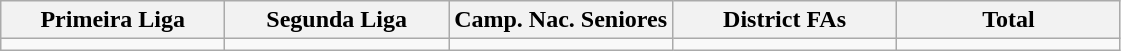<table class="wikitable">
<tr>
<th width="20%">Primeira Liga</th>
<th width="20%">Segunda Liga</th>
<th width="20%">Camp. Nac. Seniores</th>
<th width="20%">District FAs</th>
<th width="20%">Total</th>
</tr>
<tr>
<td></td>
<td></td>
<td></td>
<td></td>
<td></td>
</tr>
</table>
